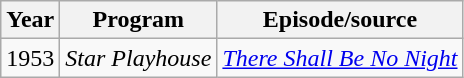<table class="wikitable">
<tr>
<th>Year</th>
<th>Program</th>
<th>Episode/source</th>
</tr>
<tr>
<td>1953</td>
<td><em>Star Playhouse</em></td>
<td><em><a href='#'>There Shall Be No Night</a></em></td>
</tr>
</table>
